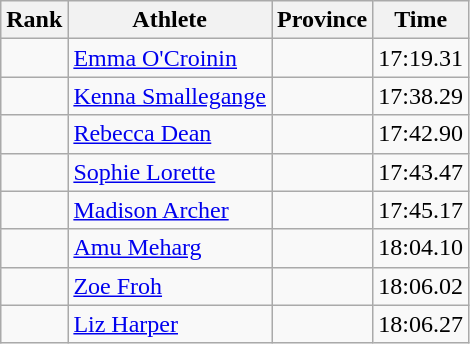<table class="wikitable sortable" style="text-align:center">
<tr>
<th>Rank</th>
<th>Athlete</th>
<th>Province</th>
<th>Time</th>
</tr>
<tr>
<td></td>
<td align=left><a href='#'>Emma O'Croinin</a></td>
<td style="text-align:left;"></td>
<td>17:19.31</td>
</tr>
<tr>
<td></td>
<td align=left><a href='#'>Kenna Smallegange</a></td>
<td style="text-align:left;"></td>
<td>17:38.29</td>
</tr>
<tr>
<td></td>
<td align=left><a href='#'>Rebecca Dean</a></td>
<td style="text-align:left;"></td>
<td>17:42.90</td>
</tr>
<tr>
<td></td>
<td align=left><a href='#'>Sophie Lorette</a></td>
<td style="text-align:left;"></td>
<td>17:43.47</td>
</tr>
<tr>
<td></td>
<td align=left><a href='#'>Madison Archer</a></td>
<td style="text-align:left;"></td>
<td>17:45.17</td>
</tr>
<tr>
<td></td>
<td align=left><a href='#'>Amu Meharg</a></td>
<td style="text-align:left;"></td>
<td>18:04.10</td>
</tr>
<tr>
<td></td>
<td align=left><a href='#'>Zoe Froh</a></td>
<td style="text-align:left;"></td>
<td>18:06.02</td>
</tr>
<tr>
<td></td>
<td align=left><a href='#'>Liz Harper</a></td>
<td style="text-align:left;"></td>
<td>18:06.27</td>
</tr>
</table>
